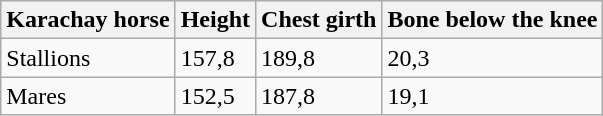<table class="wikitable">
<tr>
<th>Karachay horse</th>
<th>Height</th>
<th>Chest girth</th>
<th>Bone below the knee</th>
</tr>
<tr>
<td>Stallions</td>
<td>157,8</td>
<td>189,8</td>
<td>20,3</td>
</tr>
<tr>
<td>Mares</td>
<td>152,5</td>
<td>187,8</td>
<td>19,1</td>
</tr>
</table>
